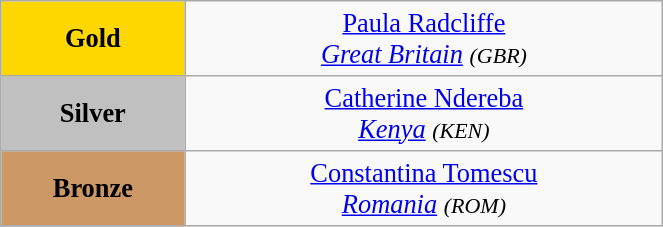<table class="wikitable" style=" text-align:center; font-size:110%;" width="35%">
<tr>
<td bgcolor="gold"><strong>Gold</strong></td>
<td> <a href='#'>Paula Radcliffe</a><br><em><a href='#'>Great Britain</a> <small>(GBR)</small></em></td>
</tr>
<tr>
<td bgcolor="silver"><strong>Silver</strong></td>
<td> <a href='#'>Catherine Ndereba</a><br><em><a href='#'>Kenya</a> <small>(KEN)</small></em></td>
</tr>
<tr>
<td bgcolor="CC9966"><strong>Bronze</strong></td>
<td> <a href='#'>Constantina Tomescu</a><br><em><a href='#'>Romania</a> <small>(ROM)</small></em></td>
</tr>
</table>
